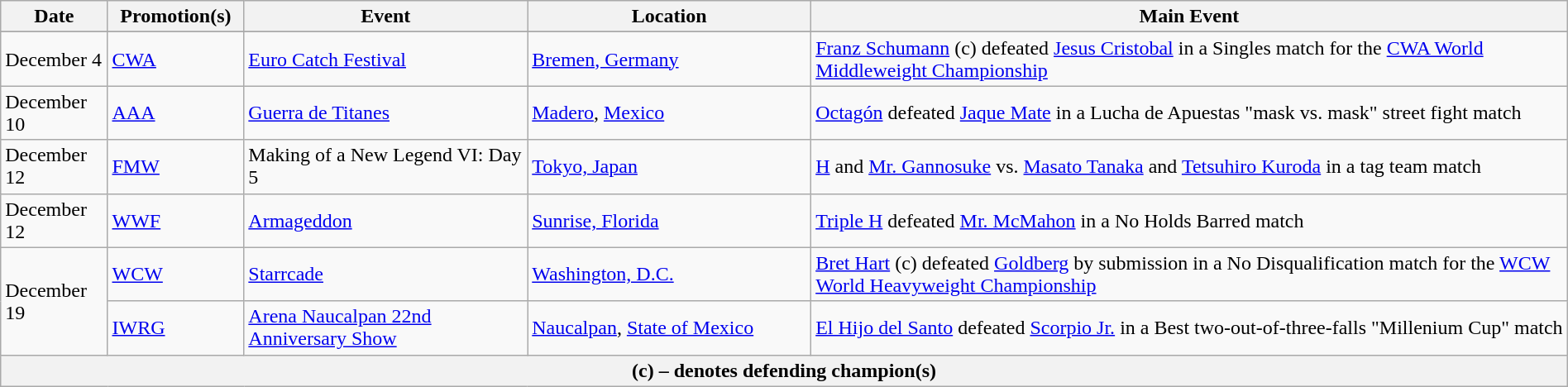<table class="wikitable" style="width:100%;">
<tr>
<th width="5%">Date</th>
<th width="5%">Promotion(s)</th>
<th style="width:15%;">Event</th>
<th style="width:15%;">Location</th>
<th style="width:40%;">Main Event</th>
</tr>
<tr style="width:20%;" |Notes>
</tr>
<tr>
<td>December 4</td>
<td><a href='#'>CWA</a></td>
<td><a href='#'>Euro Catch Festival</a></td>
<td><a href='#'>Bremen, Germany</a></td>
<td><a href='#'>Franz Schumann</a> (c) defeated <a href='#'>Jesus Cristobal</a> in a Singles match for the <a href='#'>CWA World Middleweight Championship</a></td>
</tr>
<tr>
<td>December 10</td>
<td><a href='#'>AAA</a></td>
<td><a href='#'>Guerra de Titanes</a></td>
<td><a href='#'>Madero</a>, <a href='#'>Mexico</a></td>
<td><a href='#'>Octagón</a> defeated <a href='#'>Jaque Mate</a> in a Lucha de Apuestas "mask vs. mask" street fight match</td>
</tr>
<tr>
<td>December 12</td>
<td><a href='#'>FMW</a></td>
<td>Making of a New Legend VI: Day 5</td>
<td><a href='#'>Tokyo, Japan</a></td>
<td><a href='#'>H</a> and <a href='#'>Mr. Gannosuke</a> vs. <a href='#'>Masato Tanaka</a> and <a href='#'>Tetsuhiro Kuroda</a> in a tag team match</td>
</tr>
<tr>
<td>December 12</td>
<td><a href='#'>WWF</a></td>
<td><a href='#'>Armageddon</a></td>
<td><a href='#'>Sunrise, Florida</a></td>
<td><a href='#'>Triple H</a> defeated <a href='#'>Mr. McMahon</a> in a No Holds Barred match</td>
</tr>
<tr>
<td rowspan=2>December 19</td>
<td><a href='#'>WCW</a></td>
<td><a href='#'>Starrcade</a></td>
<td><a href='#'>Washington, D.C.</a></td>
<td><a href='#'>Bret Hart</a> (c) defeated <a href='#'>Goldberg</a> by submission in a No Disqualification match for the <a href='#'>WCW World Heavyweight Championship</a></td>
</tr>
<tr>
<td><a href='#'>IWRG</a></td>
<td><a href='#'>Arena Naucalpan 22nd Anniversary Show</a></td>
<td><a href='#'>Naucalpan</a>, <a href='#'>State of Mexico</a></td>
<td><a href='#'>El Hijo del Santo</a> defeated <a href='#'>Scorpio Jr.</a> in a Best two-out-of-three-falls "Millenium Cup" match</td>
</tr>
<tr>
<th colspan="6">(c) – denotes defending champion(s)</th>
</tr>
</table>
